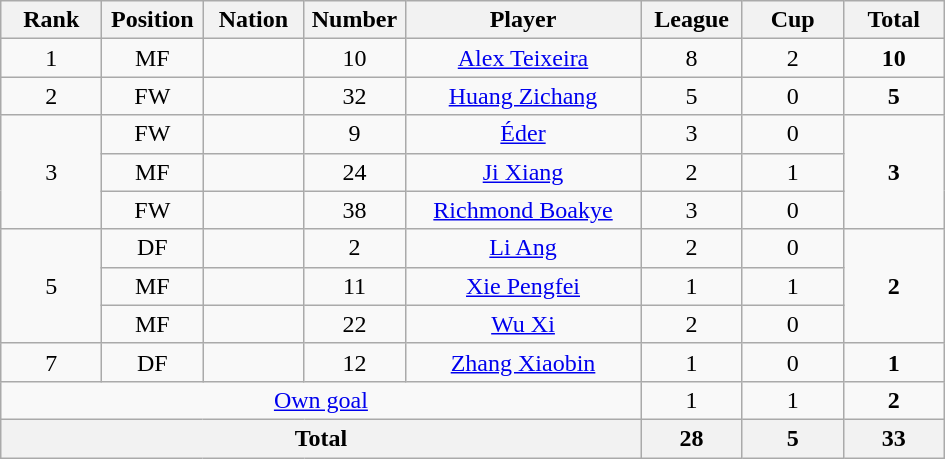<table class="wikitable" style="text-align: center;">
<tr>
<th width=60>Rank</th>
<th width=60>Position</th>
<th width=60>Nation</th>
<th width=60>Number</th>
<th width=150>Player</th>
<th width=60>League</th>
<th width=60>Cup</th>
<th width=60><strong>Total</strong></th>
</tr>
<tr>
<td>1</td>
<td>MF</td>
<td></td>
<td>10</td>
<td><a href='#'>Alex Teixeira</a></td>
<td>8</td>
<td>2</td>
<td><strong>10</strong></td>
</tr>
<tr>
<td>2</td>
<td>FW</td>
<td></td>
<td>32</td>
<td><a href='#'>Huang Zichang</a></td>
<td>5</td>
<td>0</td>
<td><strong>5</strong></td>
</tr>
<tr>
<td rowspan="3">3</td>
<td>FW</td>
<td></td>
<td>9</td>
<td><a href='#'>Éder</a></td>
<td>3</td>
<td>0</td>
<td rowspan="3"><strong>3</strong></td>
</tr>
<tr>
<td>MF</td>
<td></td>
<td>24</td>
<td><a href='#'>Ji Xiang</a></td>
<td>2</td>
<td>1</td>
</tr>
<tr>
<td>FW</td>
<td></td>
<td>38</td>
<td><a href='#'>Richmond Boakye</a></td>
<td>3</td>
<td>0</td>
</tr>
<tr>
<td rowspan="3">5</td>
<td>DF</td>
<td></td>
<td>2</td>
<td><a href='#'>Li Ang</a></td>
<td>2</td>
<td>0</td>
<td rowspan="3"><strong>2</strong></td>
</tr>
<tr>
<td>MF</td>
<td></td>
<td>11</td>
<td><a href='#'>Xie Pengfei</a></td>
<td>1</td>
<td>1</td>
</tr>
<tr>
<td>MF</td>
<td></td>
<td>22</td>
<td><a href='#'>Wu Xi</a></td>
<td>2</td>
<td>0</td>
</tr>
<tr>
<td>7</td>
<td>DF</td>
<td></td>
<td>12</td>
<td><a href='#'>Zhang Xiaobin</a></td>
<td>1</td>
<td>0</td>
<td><strong>1</strong></td>
</tr>
<tr>
<td colspan="5"><a href='#'>Own goal</a></td>
<td>1</td>
<td>1</td>
<td><strong>2</strong></td>
</tr>
<tr>
<th colspan="5"><strong>Total</strong></th>
<th>28</th>
<th>5</th>
<th>33</th>
</tr>
</table>
